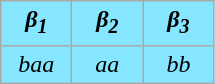<table class="wikitable" style="text-align:center;background:#87E6FF;font-style:italic;">
<tr style="font-weight:bold;">
<td width=40>β<sub>1</sub></td>
<td width=40>β<sub>2</sub></td>
<td width=40>β<sub>3</sub></td>
</tr>
<tr>
<td>baa</td>
<td>aa</td>
<td>bb</td>
</tr>
</table>
